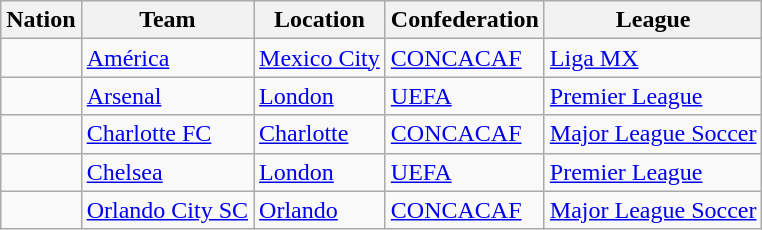<table class="wikitable sortable">
<tr>
<th>Nation</th>
<th>Team</th>
<th>Location</th>
<th>Confederation</th>
<th>League</th>
</tr>
<tr>
<td></td>
<td><a href='#'>América</a></td>
<td><a href='#'>Mexico City</a></td>
<td><a href='#'>CONCACAF</a></td>
<td><a href='#'>Liga MX</a></td>
</tr>
<tr>
<td></td>
<td><a href='#'>Arsenal</a></td>
<td><a href='#'>London</a></td>
<td><a href='#'>UEFA</a></td>
<td><a href='#'>Premier League</a></td>
</tr>
<tr>
<td></td>
<td><a href='#'>Charlotte FC</a></td>
<td><a href='#'>Charlotte</a></td>
<td><a href='#'>CONCACAF</a></td>
<td><a href='#'>Major League Soccer</a></td>
</tr>
<tr>
<td></td>
<td><a href='#'>Chelsea</a></td>
<td><a href='#'>London</a></td>
<td><a href='#'>UEFA</a></td>
<td><a href='#'>Premier League</a></td>
</tr>
<tr>
<td></td>
<td><a href='#'>Orlando City SC</a></td>
<td><a href='#'>Orlando</a></td>
<td><a href='#'>CONCACAF</a></td>
<td><a href='#'>Major League Soccer</a></td>
</tr>
</table>
